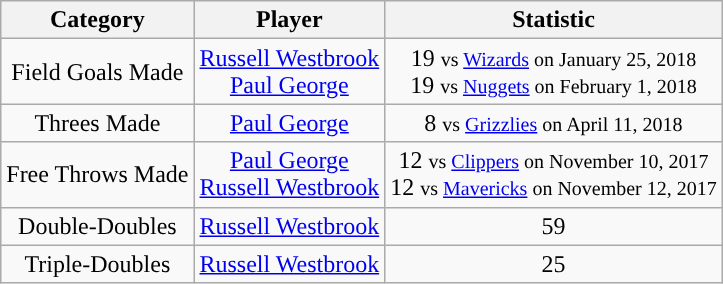<table class="wikitable sortable sortable" style="text-align: center">
<tr>
<th>Category</th>
<th>Player</th>
<th>Statistic</th>
</tr>
<tr style="text-align: center">
<td>Field Goals Made</td>
<td><a href='#'>Russell Westbrook</a><br><a href='#'>Paul George</a></td>
<td>19 <small>vs <a href='#'>Wizards</a> on January 25, 2018</small><br>19 <small>vs <a href='#'>Nuggets</a> on February 1, 2018</small></td>
</tr>
<tr style="text-align: center">
<td>Threes Made</td>
<td><a href='#'>Paul George</a></td>
<td>8 <small>vs <a href='#'>Grizzlies</a> on April 11, 2018</small></td>
</tr>
<tr style="text-align: center">
<td>Free Throws Made</td>
<td><a href='#'>Paul George</a><br><a href='#'>Russell Westbrook</a></td>
<td>12 <small>vs <a href='#'>Clippers</a> on November 10, 2017</small><br>12 <small>vs <a href='#'>Mavericks</a> on November 12, 2017</small></td>
</tr>
<tr style="text-align: center">
<td>Double-Doubles</td>
<td><a href='#'>Russell Westbrook</a></td>
<td>59</td>
</tr>
<tr style="text-align: center">
<td>Triple-Doubles</td>
<td><a href='#'>Russell Westbrook</a></td>
<td>25</td>
</tr>
</table>
